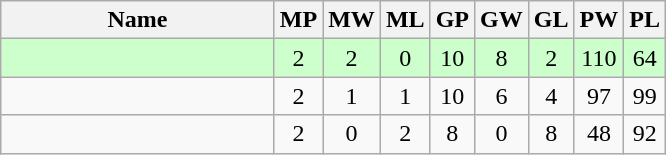<table class=wikitable style="text-align:center">
<tr>
<th width=175>Name</th>
<th width=20>MP</th>
<th width=20>MW</th>
<th width=20>ML</th>
<th width=20>GP</th>
<th width=20>GW</th>
<th width=20>GL</th>
<th width=20>PW</th>
<th width=20>PL</th>
</tr>
<tr style="background-color:#ccffcc;">
<td style="text-align:left;"><strong></strong></td>
<td>2</td>
<td>2</td>
<td>0</td>
<td>10</td>
<td>8</td>
<td>2</td>
<td>110</td>
<td>64</td>
</tr>
<tr>
<td style="text-align:left;"></td>
<td>2</td>
<td>1</td>
<td>1</td>
<td>10</td>
<td>6</td>
<td>4</td>
<td>97</td>
<td>99</td>
</tr>
<tr>
<td style="text-align:left;"></td>
<td>2</td>
<td>0</td>
<td>2</td>
<td>8</td>
<td>0</td>
<td>8</td>
<td>48</td>
<td>92</td>
</tr>
</table>
